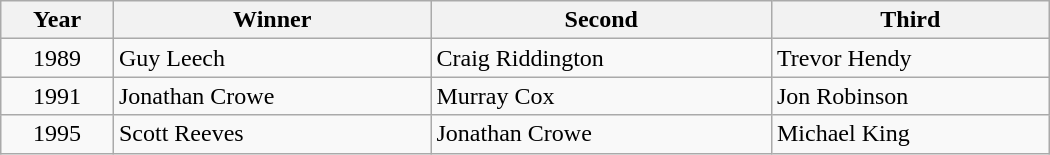<table class="wikitable" width=700px>
<tr>
<th>Year</th>
<th>Winner</th>
<th>Second</th>
<th>Third</th>
</tr>
<tr>
<td style="text-align:center;">1989</td>
<td>Guy Leech </td>
<td>Craig Riddington    </td>
<td>Trevor Hendy    </td>
</tr>
<tr>
<td style="text-align:center;">1991</td>
<td>Jonathan Crowe </td>
<td>Murray Cox   </td>
<td>Jon Robinson   </td>
</tr>
<tr>
<td style="text-align:center;">1995</td>
<td>Scott Reeves </td>
<td>Jonathan Crowe   </td>
<td>Michael King   </td>
</tr>
</table>
